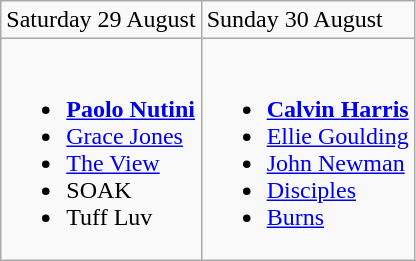<table class="wikitable">
<tr>
<td>Saturday 29 August</td>
<td>Sunday 30 August</td>
</tr>
<tr valign="top">
<td><br><ul><li><strong><a href='#'>Paolo Nutini</a></strong></li><li><a href='#'>Grace Jones</a></li><li><a href='#'>The View</a></li><li>SOAK</li><li>Tuff Luv</li></ul></td>
<td><br><ul><li><strong><a href='#'>Calvin Harris</a></strong></li><li><a href='#'>Ellie Goulding</a></li><li><a href='#'>John Newman</a></li><li><a href='#'>Disciples</a></li><li><a href='#'>Burns</a></li></ul></td>
</tr>
</table>
